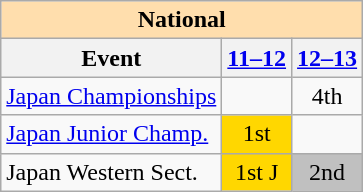<table class="wikitable" style="text-align:center">
<tr>
<th style="background-color: #ffdead; " colspan=3 align=center>National</th>
</tr>
<tr>
<th>Event</th>
<th><a href='#'>11–12</a></th>
<th><a href='#'>12–13</a></th>
</tr>
<tr>
<td align=left><a href='#'>Japan Championships</a></td>
<td></td>
<td>4th</td>
</tr>
<tr>
<td align=left><a href='#'>Japan Junior Champ.</a></td>
<td bgcolor=gold>1st</td>
<td></td>
</tr>
<tr>
<td align=left>Japan Western Sect.</td>
<td bgcolor=gold>1st J</td>
<td bgcolor=silver>2nd</td>
</tr>
</table>
